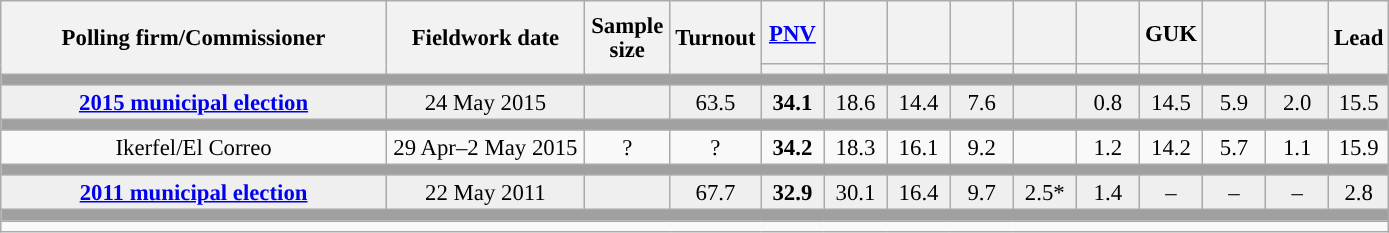<table class="wikitable collapsible collapsed" style="text-align:center; font-size:95%; line-height:16px;">
<tr style="height:42px;">
<th style="width:250px;" rowspan="2">Polling firm/Commissioner</th>
<th style="width:125px;" rowspan="2">Fieldwork date</th>
<th style="width:50px;" rowspan="2">Sample size</th>
<th style="width:45px;" rowspan="2">Turnout</th>
<th style="width:35px;"><a href='#'>PNV</a></th>
<th style="width:35px;"></th>
<th style="width:35px;"></th>
<th style="width:35px;"></th>
<th style="width:35px;"></th>
<th style="width:35px;"></th>
<th style="width:35px;">GUK</th>
<th style="width:35px;"></th>
<th style="width:35px;"></th>
<th style="width:30px;" rowspan="2">Lead</th>
</tr>
<tr>
<th style="color:inherit;background:"></th>
<th style="color:inherit;background:"></th>
<th style="color:inherit;background:"></th>
<th style="color:inherit;background:"></th>
<th style="color:inherit;background:"></th>
<th style="color:inherit;background:"></th>
<th style="color:inherit;background:"></th>
<th style="color:inherit;background:"></th>
<th style="color:inherit;background:"></th>
</tr>
<tr>
<td colspan="14" style="background:#A0A0A0"></td>
</tr>
<tr style="background:#EFEFEF;">
<td><strong><a href='#'>2015 municipal election</a></strong></td>
<td>24 May 2015</td>
<td></td>
<td>63.5</td>
<td><strong>34.1</strong><br></td>
<td>18.6<br></td>
<td>14.4<br></td>
<td>7.6<br></td>
<td></td>
<td>0.8<br></td>
<td>14.5<br></td>
<td>5.9<br></td>
<td>2.0<br></td>
<td style="background:">15.5</td>
</tr>
<tr>
<td colspan="14" style="background:#A0A0A0"></td>
</tr>
<tr>
<td>Ikerfel/El Correo</td>
<td>29 Apr–2 May 2015</td>
<td>?</td>
<td>?</td>
<td><strong>34.2</strong><br></td>
<td>18.3<br></td>
<td>16.1<br></td>
<td>9.2<br></td>
<td></td>
<td>1.2<br></td>
<td>14.2<br></td>
<td>5.7<br></td>
<td>1.1<br></td>
<td style="background:">15.9</td>
</tr>
<tr>
<td colspan="14" style="background:#A0A0A0"></td>
</tr>
<tr style="background:#EFEFEF;">
<td><strong><a href='#'>2011 municipal election</a></strong></td>
<td>22 May 2011</td>
<td></td>
<td>67.7</td>
<td><strong>32.9</strong><br></td>
<td>30.1<br></td>
<td>16.4<br></td>
<td>9.7<br></td>
<td>2.5*<br></td>
<td>1.4<br></td>
<td>–</td>
<td>–</td>
<td>–</td>
<td style="background:">2.8</td>
</tr>
<tr>
<td colspan="14" style="background:#A0A0A0"></td>
</tr>
<tr>
<td align="left" colspan="14"></td>
</tr>
</table>
